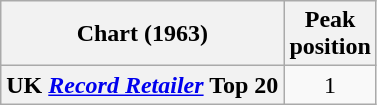<table class="wikitable sortable plainrowheaders" style="text-align:center">
<tr>
<th>Chart (1963)</th>
<th>Peak<br>position</th>
</tr>
<tr>
<th scope="row">UK <em><a href='#'>Record Retailer</a></em> Top 20</th>
<td>1</td>
</tr>
</table>
